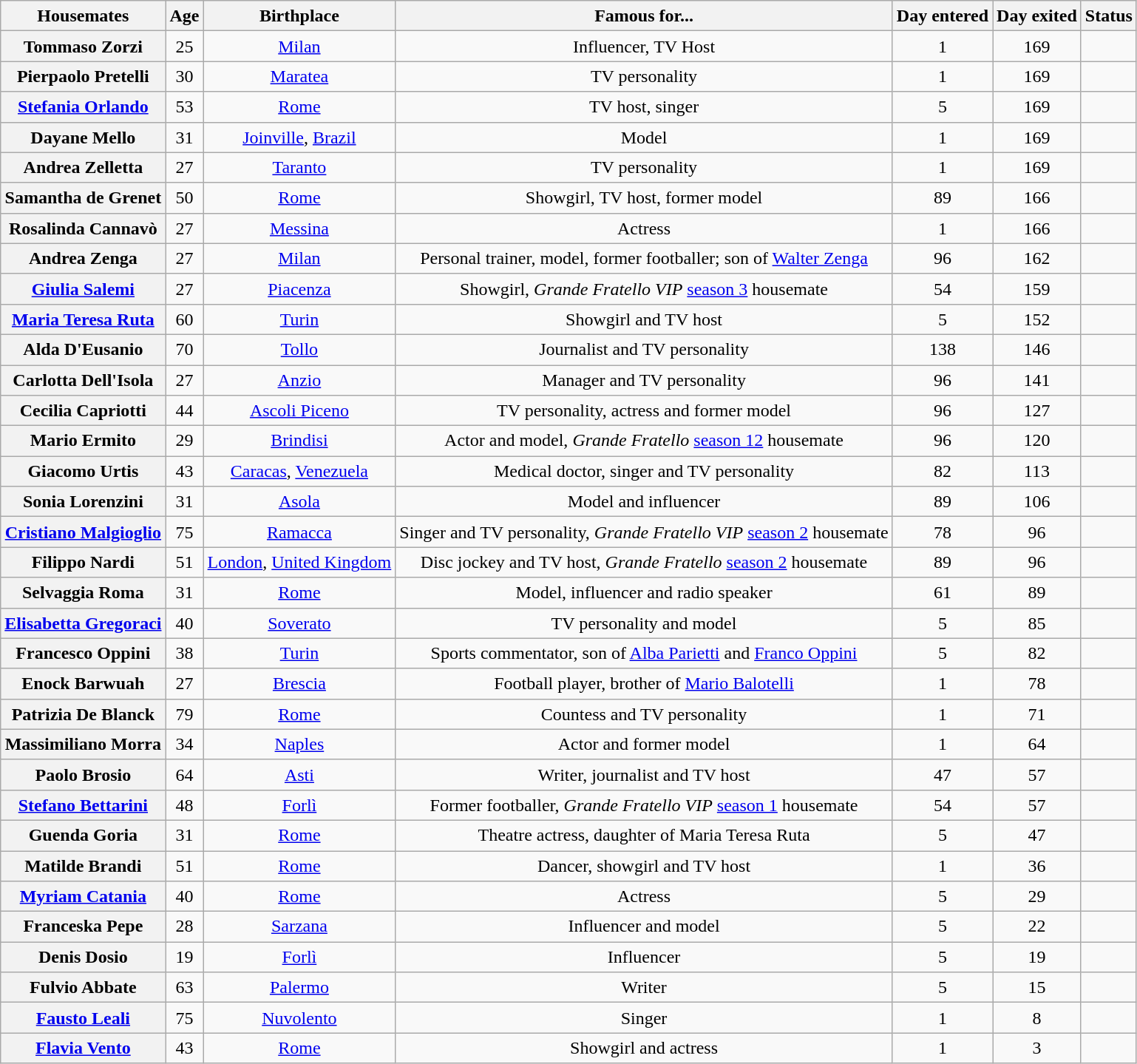<table class="wikitable sortable" style="text-align:center; line-height:20px; width:auto;">
<tr>
<th>Housemates</th>
<th>Age</th>
<th>Birthplace</th>
<th>Famous for...</th>
<th>Day entered</th>
<th>Day exited</th>
<th>Status</th>
</tr>
<tr>
<th>Tommaso Zorzi</th>
<td>25</td>
<td><a href='#'>Milan</a></td>
<td>Influencer, TV Host</td>
<td>1</td>
<td>169</td>
<td></td>
</tr>
<tr>
<th>Pierpaolo Pretelli</th>
<td>30</td>
<td><a href='#'>Maratea</a></td>
<td>TV personality</td>
<td>1</td>
<td>169</td>
<td></td>
</tr>
<tr>
<th><a href='#'>Stefania Orlando</a></th>
<td>53</td>
<td><a href='#'>Rome</a></td>
<td>TV host, singer</td>
<td>5</td>
<td>169</td>
<td></td>
</tr>
<tr>
<th>Dayane Mello</th>
<td>31</td>
<td><a href='#'>Joinville</a>, <a href='#'>Brazil</a></td>
<td>Model</td>
<td>1</td>
<td>169</td>
<td></td>
</tr>
<tr>
<th>Andrea Zelletta</th>
<td>27</td>
<td><a href='#'>Taranto</a></td>
<td>TV personality</td>
<td>1</td>
<td>169</td>
<td></td>
</tr>
<tr>
<th>Samantha de Grenet</th>
<td>50</td>
<td><a href='#'>Rome</a></td>
<td>Showgirl, TV host, former model</td>
<td>89</td>
<td>166</td>
<td></td>
</tr>
<tr>
<th>Rosalinda Cannavò</th>
<td>27</td>
<td><a href='#'>Messina</a></td>
<td>Actress</td>
<td>1</td>
<td>166</td>
<td></td>
</tr>
<tr>
<th>Andrea Zenga</th>
<td>27</td>
<td><a href='#'>Milan</a></td>
<td>Personal trainer, model, former footballer; son of <a href='#'>Walter Zenga</a></td>
<td>96</td>
<td>162</td>
<td></td>
</tr>
<tr>
<th><a href='#'>Giulia Salemi</a></th>
<td>27</td>
<td><a href='#'>Piacenza</a></td>
<td>Showgirl, <em>Grande Fratello VIP</em> <a href='#'>season 3</a> housemate</td>
<td>54</td>
<td>159</td>
<td></td>
</tr>
<tr>
<th><a href='#'>Maria Teresa Ruta</a></th>
<td>60</td>
<td><a href='#'>Turin</a></td>
<td>Showgirl and TV host</td>
<td>5</td>
<td>152</td>
<td></td>
</tr>
<tr>
<th>Alda D'Eusanio</th>
<td>70</td>
<td><a href='#'>Tollo</a></td>
<td>Journalist and TV personality</td>
<td>138</td>
<td>146</td>
<td></td>
</tr>
<tr>
<th>Carlotta Dell'Isola</th>
<td>27</td>
<td><a href='#'>Anzio</a></td>
<td>Manager and TV personality</td>
<td>96</td>
<td>141</td>
<td></td>
</tr>
<tr>
<th>Cecilia Capriotti</th>
<td>44</td>
<td><a href='#'>Ascoli Piceno</a></td>
<td>TV personality, actress and former model</td>
<td>96</td>
<td>127</td>
<td></td>
</tr>
<tr>
<th>Mario Ermito</th>
<td>29</td>
<td><a href='#'>Brindisi</a></td>
<td>Actor and model, <em>Grande Fratello</em> <a href='#'>season 12</a> housemate</td>
<td>96</td>
<td>120</td>
<td></td>
</tr>
<tr>
<th>Giacomo Urtis</th>
<td>43</td>
<td><a href='#'>Caracas</a>, <a href='#'>Venezuela</a></td>
<td>Medical doctor, singer and TV personality</td>
<td>82</td>
<td>113</td>
<td></td>
</tr>
<tr>
<th>Sonia Lorenzini</th>
<td>31</td>
<td><a href='#'>Asola</a></td>
<td>Model and influencer</td>
<td>89</td>
<td>106</td>
<td></td>
</tr>
<tr>
<th><a href='#'>Cristiano Malgioglio</a></th>
<td>75</td>
<td><a href='#'>Ramacca</a></td>
<td>Singer and TV personality, <em>Grande Fratello VIP</em> <a href='#'>season 2</a> housemate</td>
<td>78</td>
<td>96</td>
<td></td>
</tr>
<tr>
<th>Filippo Nardi</th>
<td>51</td>
<td><a href='#'>London</a>, <a href='#'>United Kingdom</a></td>
<td>Disc jockey and TV host, <em>Grande Fratello</em> <a href='#'>season 2</a> housemate</td>
<td>89</td>
<td>96</td>
<td></td>
</tr>
<tr>
<th>Selvaggia Roma</th>
<td>31</td>
<td><a href='#'>Rome</a></td>
<td>Model, influencer and radio speaker</td>
<td>61</td>
<td>89</td>
<td></td>
</tr>
<tr>
<th><a href='#'>Elisabetta Gregoraci</a></th>
<td>40</td>
<td><a href='#'>Soverato</a></td>
<td>TV personality and model</td>
<td>5</td>
<td>85</td>
<td></td>
</tr>
<tr>
<th>Francesco Oppini</th>
<td>38</td>
<td><a href='#'>Turin</a></td>
<td>Sports commentator, son of <a href='#'>Alba Parietti</a> and <a href='#'>Franco Oppini</a></td>
<td>5</td>
<td>82</td>
<td></td>
</tr>
<tr>
<th>Enock Barwuah</th>
<td>27</td>
<td><a href='#'>Brescia</a></td>
<td>Football player, brother of <a href='#'>Mario Balotelli</a></td>
<td>1</td>
<td>78</td>
<td></td>
</tr>
<tr>
<th>Patrizia De Blanck</th>
<td>79</td>
<td><a href='#'>Rome</a></td>
<td>Countess and TV personality</td>
<td>1</td>
<td>71</td>
<td></td>
</tr>
<tr>
<th>Massimiliano Morra</th>
<td>34</td>
<td><a href='#'>Naples</a></td>
<td>Actor and former model</td>
<td>1</td>
<td>64</td>
<td></td>
</tr>
<tr>
<th>Paolo Brosio</th>
<td>64</td>
<td><a href='#'>Asti</a></td>
<td>Writer, journalist and TV host</td>
<td>47</td>
<td>57</td>
<td></td>
</tr>
<tr>
<th><a href='#'>Stefano Bettarini</a></th>
<td>48</td>
<td><a href='#'>Forlì</a></td>
<td>Former footballer, <em>Grande Fratello VIP</em> <a href='#'>season 1</a> housemate</td>
<td>54</td>
<td>57</td>
<td></td>
</tr>
<tr>
<th>Guenda Goria</th>
<td>31</td>
<td><a href='#'>Rome</a></td>
<td>Theatre actress, daughter of Maria Teresa Ruta</td>
<td>5</td>
<td>47</td>
<td></td>
</tr>
<tr>
<th>Matilde Brandi</th>
<td>51</td>
<td><a href='#'>Rome</a></td>
<td>Dancer, showgirl and TV host</td>
<td>1</td>
<td>36</td>
<td></td>
</tr>
<tr>
<th><a href='#'>Myriam Catania</a></th>
<td>40</td>
<td><a href='#'>Rome</a></td>
<td>Actress</td>
<td>5</td>
<td>29</td>
<td></td>
</tr>
<tr>
<th>Franceska Pepe</th>
<td>28</td>
<td><a href='#'>Sarzana</a></td>
<td>Influencer and model</td>
<td>5</td>
<td>22</td>
<td></td>
</tr>
<tr>
<th>Denis Dosio</th>
<td>19</td>
<td><a href='#'>Forlì</a></td>
<td>Influencer</td>
<td>5</td>
<td>19</td>
<td></td>
</tr>
<tr>
<th>Fulvio Abbate</th>
<td>63</td>
<td><a href='#'>Palermo</a></td>
<td>Writer</td>
<td>5</td>
<td>15</td>
<td></td>
</tr>
<tr>
<th><a href='#'>Fausto Leali</a></th>
<td>75</td>
<td><a href='#'>Nuvolento</a></td>
<td>Singer</td>
<td>1</td>
<td>8</td>
<td></td>
</tr>
<tr>
<th><a href='#'>Flavia Vento</a></th>
<td>43</td>
<td><a href='#'>Rome</a></td>
<td>Showgirl and actress</td>
<td>1</td>
<td>3</td>
<td></td>
</tr>
</table>
